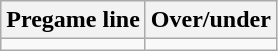<table class="wikitable">
<tr align="center">
<th style=>Pregame line</th>
<th style=>Over/under</th>
</tr>
<tr align="center">
<td></td>
<td></td>
</tr>
</table>
